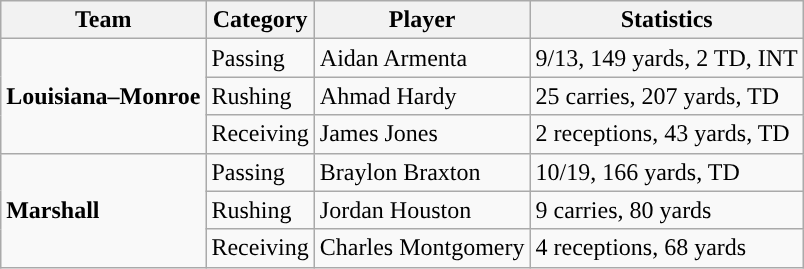<table class="wikitable" style="float: right;">
<tr>
<th>Team</th>
<th>Category</th>
<th>Player</th>
<th>Statistics</th>
</tr>
<tr>
<td rowspan=3><strong>Louisiana–Monroe</strong></td>
<td>Passing</td>
<td>Aidan Armenta</td>
<td>9/13, 149 yards, 2 TD, INT</td>
</tr>
<tr>
<td>Rushing</td>
<td>Ahmad Hardy</td>
<td>25 carries, 207 yards, TD</td>
</tr>
<tr>
<td>Receiving</td>
<td>James Jones</td>
<td>2 receptions, 43 yards, TD</td>
</tr>
<tr>
<td rowspan=3><strong>Marshall</strong></td>
<td>Passing</td>
<td>Braylon Braxton</td>
<td>10/19, 166 yards, TD</td>
</tr>
<tr>
<td>Rushing</td>
<td>Jordan Houston</td>
<td>9 carries, 80 yards</td>
</tr>
<tr>
<td>Receiving</td>
<td>Charles Montgomery</td>
<td>4 receptions, 68 yards</td>
</tr>
</table>
